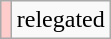<table class="wikitable" style="text-align:center;margin-left:1em;float:right">
<tr>
<td bgcolor=#FFCCCC></td>
<td>relegated</td>
</tr>
</table>
